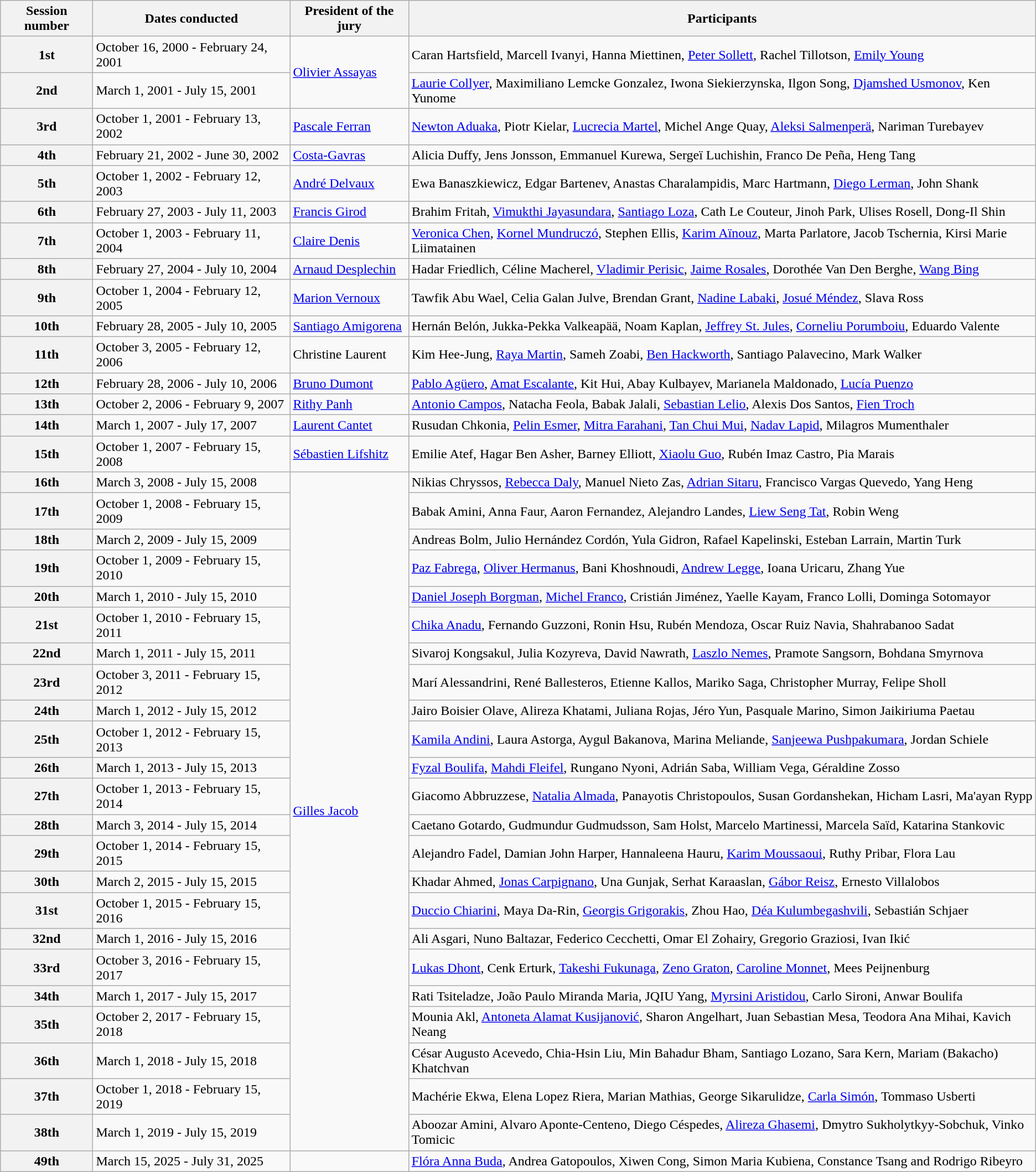<table class="wikitable">
<tr>
<th>Session number</th>
<th>Dates conducted</th>
<th>President of the jury</th>
<th>Participants</th>
</tr>
<tr>
<th>1st</th>
<td>October 16, 2000 - February 24, 2001</td>
<td rowspan="2"><a href='#'>Olivier Assayas</a></td>
<td>Caran Hartsfield, Marcell Ivanyi, Hanna Miettinen, <a href='#'>Peter Sollett</a>, Rachel Tillotson, <a href='#'>Emily Young</a></td>
</tr>
<tr>
<th>2nd</th>
<td>March 1, 2001 - July 15, 2001</td>
<td><a href='#'>Laurie Collyer</a>, Maximiliano Lemcke Gonzalez, Iwona Siekierzynska, Ilgon Song, <a href='#'>Djamshed Usmonov</a>, Ken Yunome</td>
</tr>
<tr>
<th>3rd</th>
<td>October 1, 2001 - February 13, 2002</td>
<td><a href='#'>Pascale Ferran</a></td>
<td><a href='#'>Newton Aduaka</a>, Piotr Kielar, <a href='#'>Lucrecia Martel</a>, Michel Ange Quay, <a href='#'>Aleksi Salmenperä</a>, Nariman Turebayev</td>
</tr>
<tr>
<th>4th</th>
<td>February 21, 2002 - June 30, 2002</td>
<td><a href='#'>Costa-Gavras</a></td>
<td>Alicia Duffy, Jens Jonsson, Emmanuel Kurewa, Sergeï Luchishin, Franco De Peña, Heng Tang</td>
</tr>
<tr>
<th>5th</th>
<td>October 1, 2002 - February 12, 2003</td>
<td><a href='#'>André Delvaux</a></td>
<td>Ewa Banaszkiewicz, Edgar Bartenev, Anastas Charalampidis, Marc Hartmann, <a href='#'>Diego Lerman</a>, John Shank</td>
</tr>
<tr>
<th>6th</th>
<td>February 27, 2003 - July 11, 2003</td>
<td><a href='#'>Francis Girod</a></td>
<td>Brahim Fritah, <a href='#'>Vimukthi Jayasundara</a>, <a href='#'>Santiago Loza</a>, Cath Le Couteur, Jinoh Park, Ulises Rosell, Dong-Il Shin</td>
</tr>
<tr>
<th>7th</th>
<td>October 1, 2003 - February 11, 2004</td>
<td><a href='#'>Claire Denis</a></td>
<td><a href='#'>Veronica Chen</a>, <a href='#'>Kornel Mundruczó</a>, Stephen Ellis, <a href='#'>Karim Aïnouz</a>, Marta Parlatore, Jacob Tschernia, Kirsi Marie Liimatainen</td>
</tr>
<tr>
<th>8th</th>
<td>February 27, 2004 - July 10, 2004</td>
<td><a href='#'>Arnaud Desplechin</a></td>
<td>Hadar Friedlich, Céline Macherel, <a href='#'>Vladimir Perisic</a>, <a href='#'>Jaime Rosales</a>, Dorothée Van Den Berghe, <a href='#'>Wang Bing</a></td>
</tr>
<tr>
<th>9th</th>
<td>October 1, 2004 - February 12, 2005</td>
<td><a href='#'>Marion Vernoux</a></td>
<td>Tawfik Abu Wael, Celia Galan Julve, Brendan Grant, <a href='#'>Nadine Labaki</a>, <a href='#'>Josué Méndez</a>, Slava Ross</td>
</tr>
<tr>
<th>10th</th>
<td>February 28, 2005 - July 10, 2005</td>
<td><a href='#'>Santiago Amigorena</a></td>
<td>Hernán Belón, Jukka-Pekka Valkeapää, Noam Kaplan, <a href='#'>Jeffrey St. Jules</a>, <a href='#'>Corneliu Porumboiu</a>, Eduardo Valente</td>
</tr>
<tr>
<th>11th</th>
<td>October 3, 2005 - February 12, 2006</td>
<td>Christine Laurent</td>
<td>Kim Hee-Jung, <a href='#'>Raya Martin</a>, Sameh Zoabi, <a href='#'>Ben Hackworth</a>, Santiago Palavecino, Mark Walker</td>
</tr>
<tr>
<th>12th</th>
<td>February 28, 2006 - July 10, 2006</td>
<td><a href='#'>Bruno Dumont</a></td>
<td><a href='#'>Pablo Agüero</a>, <a href='#'>Amat Escalante</a>, Kit Hui, Abay Kulbayev, Marianela Maldonado, <a href='#'>Lucía Puenzo</a></td>
</tr>
<tr>
<th>13th</th>
<td>October 2, 2006 - February 9, 2007</td>
<td><a href='#'>Rithy Panh</a></td>
<td><a href='#'>Antonio Campos</a>, Natacha Feola, Babak Jalali, <a href='#'>Sebastian Lelio</a>, Alexis Dos Santos, <a href='#'>Fien Troch</a></td>
</tr>
<tr>
<th>14th</th>
<td>March 1, 2007 - July 17, 2007</td>
<td><a href='#'>Laurent Cantet</a></td>
<td>Rusudan Chkonia, <a href='#'>Pelin Esmer</a>, <a href='#'>Mitra Farahani</a>, <a href='#'>Tan Chui Mui</a>, <a href='#'>Nadav Lapid</a>, Milagros Mumenthaler</td>
</tr>
<tr>
<th>15th</th>
<td>October 1, 2007 - February 15, 2008</td>
<td><a href='#'>Sébastien Lifshitz</a></td>
<td>Emilie Atef, Hagar Ben Asher, Barney Elliott, <a href='#'>Xiaolu Guo</a>, Rubén Imaz Castro, Pia Marais</td>
</tr>
<tr>
<th>16th</th>
<td>March 3, 2008 - July 15, 2008</td>
<td rowspan="23"><a href='#'>Gilles Jacob</a></td>
<td>Nikias Chryssos, <a href='#'>Rebecca Daly</a>, Manuel Nieto Zas, <a href='#'>Adrian Sitaru</a>, Francisco Vargas Quevedo, Yang Heng</td>
</tr>
<tr>
<th>17th</th>
<td>October 1, 2008 - February 15, 2009</td>
<td>Babak Amini, Anna Faur, Aaron Fernandez, Alejandro Landes, <a href='#'>Liew Seng Tat</a>, Robin Weng</td>
</tr>
<tr>
<th>18th</th>
<td>March 2, 2009 - July 15, 2009</td>
<td>Andreas Bolm, Julio Hernández Cordón, Yula Gidron, Rafael Kapelinski, Esteban Larrain, Martin Turk</td>
</tr>
<tr>
<th>19th</th>
<td>October 1, 2009 - February 15, 2010</td>
<td><a href='#'>Paz Fabrega</a>, <a href='#'>Oliver Hermanus</a>, Bani Khoshnoudi, <a href='#'>Andrew Legge</a>, Ioana Uricaru, Zhang Yue</td>
</tr>
<tr>
<th>20th</th>
<td>March 1, 2010 - July 15, 2010</td>
<td><a href='#'>Daniel Joseph Borgman</a>, <a href='#'>Michel Franco</a>, Cristián Jiménez, Yaelle Kayam, Franco Lolli, Dominga Sotomayor</td>
</tr>
<tr>
<th>21st</th>
<td>October 1, 2010 - February 15, 2011</td>
<td><a href='#'>Chika Anadu</a>, Fernando Guzzoni, Ronin Hsu, Rubén Mendoza, Oscar Ruiz Navia, Shahrabanoo Sadat</td>
</tr>
<tr>
<th>22nd</th>
<td>March 1, 2011 - July 15, 2011</td>
<td>Sivaroj Kongsakul, Julia Kozyreva, David Nawrath, <a href='#'>Laszlo Nemes</a>, Pramote Sangsorn, Bohdana Smyrnova</td>
</tr>
<tr>
<th>23rd</th>
<td>October 3, 2011 - February 15, 2012</td>
<td>Marí Alessandrini, René Ballesteros, Etienne Kallos, Mariko Saga, Christopher Murray, Felipe Sholl</td>
</tr>
<tr>
<th>24th</th>
<td>March 1, 2012 - July 15, 2012</td>
<td>Jairo Boisier Olave, Alireza Khatami, Juliana Rojas, Jéro Yun, Pasquale Marino, Simon Jaikiriuma Paetau</td>
</tr>
<tr>
<th>25th</th>
<td>October 1, 2012 - February 15, 2013</td>
<td><a href='#'>Kamila Andini</a>, Laura Astorga, Aygul Bakanova, Marina Meliande, <a href='#'>Sanjeewa Pushpakumara</a>, Jordan Schiele</td>
</tr>
<tr>
<th>26th</th>
<td>March 1, 2013 - July 15, 2013</td>
<td><a href='#'>Fyzal Boulifa</a>, <a href='#'>Mahdi Fleifel</a>, Rungano Nyoni, Adrián Saba, William Vega, Géraldine Zosso</td>
</tr>
<tr>
<th>27th</th>
<td>October 1, 2013 - February 15, 2014</td>
<td>Giacomo Abbruzzese, <a href='#'>Natalia Almada</a>, Panayotis Christopoulos, Susan Gordanshekan, Hicham Lasri, Ma'ayan Rypp</td>
</tr>
<tr>
<th>28th</th>
<td>March 3, 2014 - July 15, 2014</td>
<td>Caetano Gotardo, Gudmundur Gudmudsson, Sam Holst, Marcelo Martinessi, Marcela Saïd, Katarina Stankovic</td>
</tr>
<tr>
<th>29th</th>
<td>October 1, 2014 - February 15, 2015</td>
<td>Alejandro Fadel, Damian John Harper, Hannaleena Hauru, <a href='#'>Karim Moussaoui</a>, Ruthy Pribar, Flora Lau</td>
</tr>
<tr>
<th>30th</th>
<td>March 2, 2015 - July 15, 2015</td>
<td>Khadar Ahmed, <a href='#'>Jonas Carpignano</a>, Una Gunjak, Serhat Karaaslan, <a href='#'>Gábor Reisz</a>, Ernesto Villalobos</td>
</tr>
<tr>
<th>31st</th>
<td>October 1, 2015 - February 15, 2016</td>
<td><a href='#'>Duccio Chiarini</a>, Maya Da-Rin, <a href='#'>Georgis Grigorakis</a>, Zhou Hao, <a href='#'>Déa Kulumbegashvili</a>, Sebastián Schjaer</td>
</tr>
<tr>
<th>32nd</th>
<td>March 1, 2016 - July 15, 2016</td>
<td>Ali Asgari, Nuno Baltazar, Federico Cecchetti, Omar El Zohairy, Gregorio Graziosi, Ivan Ikić</td>
</tr>
<tr>
<th>33rd</th>
<td>October 3, 2016 - February 15, 2017</td>
<td><a href='#'>Lukas Dhont</a>, Cenk Erturk, <a href='#'>Takeshi Fukunaga</a>, <a href='#'>Zeno Graton</a>, <a href='#'>Caroline Monnet</a>, Mees Peijnenburg</td>
</tr>
<tr>
<th>34th</th>
<td>March 1, 2017 - July 15, 2017</td>
<td>Rati Tsiteladze, João Paulo Miranda Maria, JQIU Yang, <a href='#'>Myrsini Aristidou</a>, Carlo Sironi, Anwar Boulifa</td>
</tr>
<tr>
<th>35th</th>
<td>October 2, 2017 - February 15, 2018</td>
<td>Mounia Akl, <a href='#'>Antoneta Alamat Kusijanović</a>, Sharon Angelhart, Juan Sebastian Mesa, Teodora Ana Mihai, Kavich Neang</td>
</tr>
<tr>
<th>36th</th>
<td>March 1, 2018 - July 15, 2018</td>
<td>César Augusto Acevedo, Chia-Hsin Liu, Min Bahadur Bham, Santiago Lozano, Sara Kern, Mariam (Bakacho) Khatchvan</td>
</tr>
<tr>
<th>37th</th>
<td>October 1, 2018 - February 15, 2019</td>
<td>Machérie Ekwa, Elena Lopez Riera, Marian Mathias, George Sikarulidze, <a href='#'>Carla Simón</a>, Tommaso Usberti</td>
</tr>
<tr>
<th>38th</th>
<td>March 1, 2019 - July 15, 2019</td>
<td>Aboozar Amini, Alvaro Aponte-Centeno, Diego Céspedes, <a href='#'>Alireza Ghasemi</a>, Dmytro Sukholytkyy-Sobchuk, Vinko Tomicic</td>
</tr>
<tr>
<th>49th</th>
<td>March 15, 2025 - July 31, 2025</td>
<td></td>
<td><a href='#'>Flóra Anna Buda</a>, Andrea Gatopoulos, Xiwen Cong, Simon Maria Kubiena, Constance Tsang and Rodrigo Ribeyro</td>
</tr>
</table>
